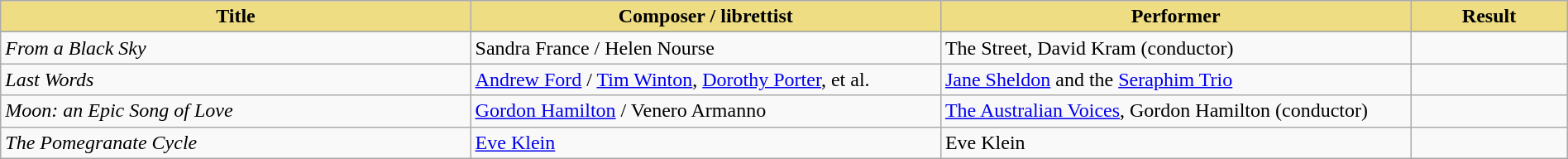<table class="wikitable" width=100%>
<tr>
<th style="width:30%;background:#EEDD82;">Title</th>
<th style="width:30%;background:#EEDD82;">Composer / librettist</th>
<th style="width:30%;background:#EEDD82;">Performer</th>
<th style="width:10%;background:#EEDD82;">Result<br></th>
</tr>
<tr>
</tr>
<tr>
<td><em>From a Black Sky</em></td>
<td>Sandra France / Helen Nourse</td>
<td>The Street, David Kram (conductor)</td>
<td></td>
</tr>
<tr>
<td><em>Last Words</em></td>
<td><a href='#'>Andrew Ford</a> / <a href='#'>Tim Winton</a>, <a href='#'>Dorothy Porter</a>, et al.</td>
<td><a href='#'>Jane Sheldon</a> and the <a href='#'>Seraphim Trio</a></td>
<td></td>
</tr>
<tr>
<td><em>Moon: an Epic Song of Love</em></td>
<td><a href='#'>Gordon Hamilton</a> / Venero Armanno</td>
<td><a href='#'>The Australian Voices</a>, Gordon Hamilton (conductor)</td>
<td></td>
</tr>
<tr>
<td><em>The Pomegranate Cycle</em></td>
<td><a href='#'>Eve Klein</a></td>
<td>Eve Klein</td>
<td></td>
</tr>
</table>
